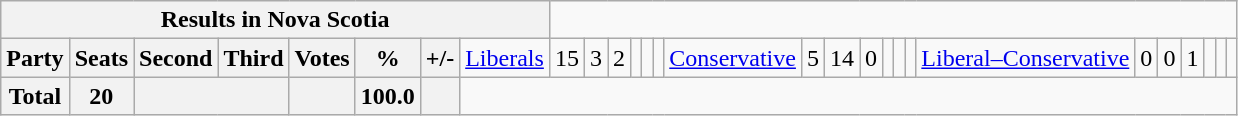<table class="wikitable">
<tr>
<th colspan=9>Results in Nova Scotia</th>
</tr>
<tr>
<th colspan=2>Party</th>
<th>Seats</th>
<th>Second</th>
<th>Third</th>
<th>Votes</th>
<th>%</th>
<th>+/-<br></th>
<td><a href='#'>Liberals</a></td>
<td align="right">15</td>
<td align="right">3</td>
<td align="right">2</td>
<td align="right"></td>
<td align="right"></td>
<td align="right"><br></td>
<td><a href='#'>Conservative</a></td>
<td align="right">5</td>
<td align="right">14</td>
<td align="right">0</td>
<td align="right"></td>
<td align="right"></td>
<td align="right"><br></td>
<td><a href='#'>Liberal–Conservative</a></td>
<td align="right">0</td>
<td align="right">0</td>
<td align="right">1</td>
<td align="right"></td>
<td align="right"></td>
<td align="right"></td>
</tr>
<tr>
<th colspan="2">Total</th>
<th>20</th>
<th colspan="2"></th>
<th></th>
<th>100.0</th>
<th></th>
</tr>
</table>
